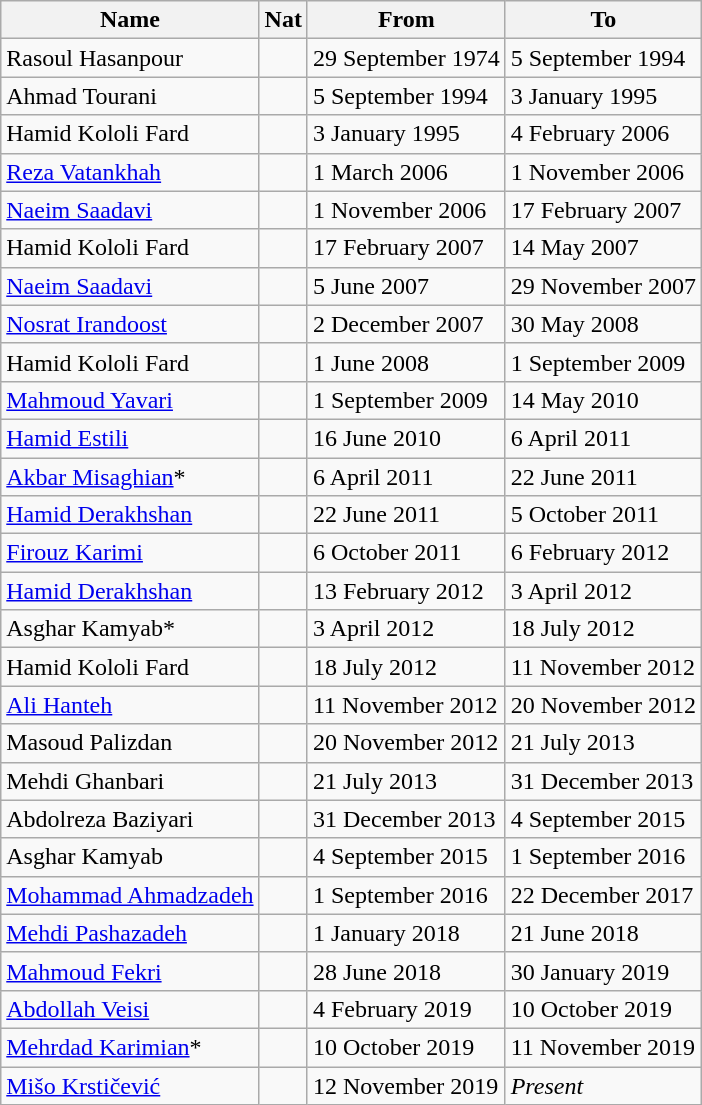<table class="wikitable" style="text-align: center">
<tr>
<th>Name</th>
<th>Nat</th>
<th>From</th>
<th>To</th>
</tr>
<tr>
<td align=left>Rasoul Hasanpour</td>
<td align=left></td>
<td align=left>29 September 1974</td>
<td align=left>5 September 1994</td>
</tr>
<tr>
<td align=left>Ahmad Tourani</td>
<td align=left></td>
<td align=left>5 September 1994</td>
<td align=left>3 January 1995</td>
</tr>
<tr>
<td align=left>Hamid Kololi Fard</td>
<td align=left></td>
<td align=left>3 January 1995</td>
<td align=left>4 February 2006</td>
</tr>
<tr>
<td align=left><a href='#'>Reza Vatankhah</a></td>
<td align=left></td>
<td align=left>1 March 2006</td>
<td align=left>1 November 2006</td>
</tr>
<tr>
<td align=left><a href='#'>Naeim Saadavi</a></td>
<td align=left></td>
<td align=left>1 November 2006</td>
<td align=left>17 February 2007</td>
</tr>
<tr>
<td align=left>Hamid Kololi Fard</td>
<td align=left></td>
<td align=left>17 February 2007</td>
<td align=left>14 May 2007</td>
</tr>
<tr>
<td align=left><a href='#'>Naeim Saadavi</a></td>
<td align=left></td>
<td align=left>5 June 2007</td>
<td align=left>29 November 2007</td>
</tr>
<tr>
<td align=left><a href='#'>Nosrat Irandoost</a></td>
<td align=left></td>
<td align=left>2 December 2007</td>
<td align=left>30 May 2008</td>
</tr>
<tr>
<td align=left>Hamid Kololi Fard</td>
<td align=left></td>
<td align=left>1 June 2008</td>
<td align=left>1 September 2009</td>
</tr>
<tr>
<td align=left><a href='#'>Mahmoud Yavari</a></td>
<td align=left></td>
<td align=left>1 September 2009</td>
<td align=left>14 May 2010</td>
</tr>
<tr>
<td align=left><a href='#'>Hamid Estili</a></td>
<td align=left></td>
<td align=left>16 June 2010</td>
<td align=left>6 April 2011</td>
</tr>
<tr>
<td align=left><a href='#'>Akbar Misaghian</a>*</td>
<td align=left></td>
<td align=left>6 April 2011</td>
<td align=left>22 June 2011</td>
</tr>
<tr>
<td align=left><a href='#'>Hamid Derakhshan</a></td>
<td align=left></td>
<td align=left>22 June 2011</td>
<td align=left>5 October 2011</td>
</tr>
<tr>
<td align=left><a href='#'>Firouz Karimi</a></td>
<td align=left></td>
<td align=left>6 October 2011</td>
<td align=left>6 February 2012</td>
</tr>
<tr>
<td align=left><a href='#'>Hamid Derakhshan</a></td>
<td align=left></td>
<td align=left>13 February 2012</td>
<td align=left>3 April 2012</td>
</tr>
<tr>
<td align=left>Asghar Kamyab*</td>
<td align=left></td>
<td align=left>3 April 2012</td>
<td align=left>18 July 2012</td>
</tr>
<tr>
<td align=left>Hamid Kololi Fard</td>
<td align=left></td>
<td align=left>18 July 2012</td>
<td align=left>11 November 2012</td>
</tr>
<tr>
<td align=left><a href='#'>Ali Hanteh</a></td>
<td align=left></td>
<td align=left>11 November 2012</td>
<td align=left>20 November 2012</td>
</tr>
<tr>
<td align=left>Masoud Palizdan</td>
<td align=left></td>
<td align=left>20 November 2012</td>
<td align=left>21 July 2013</td>
</tr>
<tr>
<td align=left>Mehdi Ghanbari</td>
<td align=left></td>
<td align=left>21 July 2013</td>
<td align=left>31 December 2013</td>
</tr>
<tr>
<td align=left>Abdolreza Baziyari</td>
<td align=left></td>
<td align=left>31 December 2013</td>
<td align=left>4 September 2015</td>
</tr>
<tr>
<td align=left>Asghar Kamyab</td>
<td align=left></td>
<td align=left>4 September 2015</td>
<td align=left>1 September 2016</td>
</tr>
<tr>
<td align=left><a href='#'>Mohammad Ahmadzadeh</a></td>
<td align=left></td>
<td align=left>1 September 2016</td>
<td align=left>22 December 2017</td>
</tr>
<tr>
<td align=left><a href='#'>Mehdi Pashazadeh</a></td>
<td align=left></td>
<td align=left>1 January 2018</td>
<td align=left>21 June 2018</td>
</tr>
<tr>
<td align=left><a href='#'>Mahmoud Fekri</a></td>
<td align=left></td>
<td align=left>28 June 2018</td>
<td align=left>30 January 2019</td>
</tr>
<tr>
<td align=left><a href='#'>Abdollah Veisi</a></td>
<td align=left></td>
<td align=left>4 February 2019</td>
<td align=left>10 October 2019</td>
</tr>
<tr>
<td align=left><a href='#'>Mehrdad Karimian</a>*</td>
<td align=left></td>
<td align=left>10 October 2019</td>
<td align=left>11 November 2019</td>
</tr>
<tr>
<td align=left><a href='#'>Mišo Krstičević</a></td>
<td align=left></td>
<td align=left>12 November 2019</td>
<td align=left><em>Present</em></td>
</tr>
</table>
